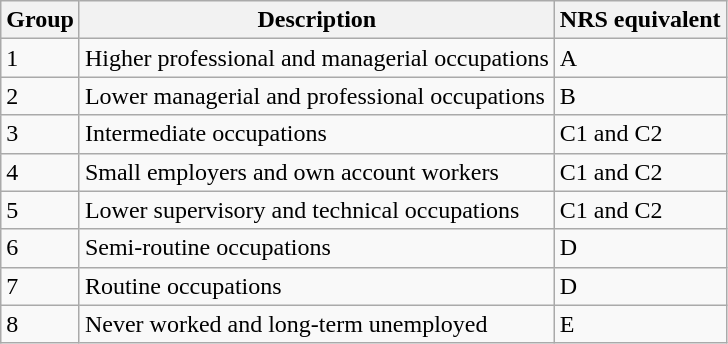<table class="wikitable">
<tr>
<th>Group</th>
<th>Description</th>
<th>NRS equivalent</th>
</tr>
<tr>
<td>1</td>
<td>Higher professional and managerial occupations</td>
<td>A</td>
</tr>
<tr>
<td>2</td>
<td>Lower managerial and professional occupations</td>
<td>B</td>
</tr>
<tr>
<td>3</td>
<td>Intermediate occupations</td>
<td>C1 and C2</td>
</tr>
<tr>
<td>4</td>
<td>Small employers and own account workers</td>
<td>C1 and C2</td>
</tr>
<tr>
<td>5</td>
<td>Lower supervisory and technical occupations</td>
<td>C1 and C2</td>
</tr>
<tr>
<td>6</td>
<td>Semi-routine occupations</td>
<td>D</td>
</tr>
<tr>
<td>7</td>
<td>Routine occupations</td>
<td>D</td>
</tr>
<tr>
<td>8</td>
<td>Never worked and long-term unemployed</td>
<td>E</td>
</tr>
</table>
